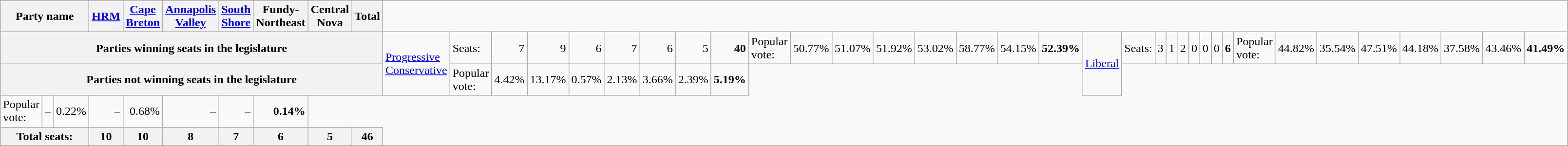<table class="wikitable">
<tr>
<th colspan="3">Party name</th>
<th width="45"><a href='#'>HRM</a></th>
<th width="45"><a href='#'>Cape Breton</a></th>
<th width="45"><a href='#'>Annapolis Valley</a></th>
<th width="48"><a href='#'>South Shore</a></th>
<th width="45">Fundy-Northeast</th>
<th width="45">Central Nova</th>
<th width="45">Total</th>
</tr>
<tr>
<th colspan=10>Parties winning seats in the legislature<br></th>
<td rowspan="2"><a href='#'>Progressive Conservative</a></td>
<td>Seats:</td>
<td align="right">7</td>
<td align="right">9</td>
<td align="right">6</td>
<td align="right">7</td>
<td align="right">6</td>
<td align="right">5</td>
<td align="right"><strong>40</strong><br></td>
<td>Popular vote:</td>
<td align="right">50.77%</td>
<td align="right">51.07%</td>
<td align="right">51.92%</td>
<td align="right">53.02%</td>
<td align="right">58.77%</td>
<td align="right">54.15%</td>
<td align="right"><strong>52.39%</strong><br></td>
<td rowspan="2"><a href='#'>Liberal</a></td>
<td>Seats:</td>
<td align="right">3</td>
<td align="right">1</td>
<td align="right">2</td>
<td align="right">0</td>
<td align="right">0</td>
<td align="right">0</td>
<td align="right"><strong>6</strong><br></td>
<td>Popular vote:</td>
<td align="right">44.82%</td>
<td align="right">35.54%</td>
<td align="right">47.51%</td>
<td align="right">44.18%</td>
<td align="right">37.58%</td>
<td align="right">43.46%</td>
<td align="right"><strong>41.49%</strong></td>
</tr>
<tr>
<th colspan=10>Parties not winning seats in the legislature<br></th>
<td>Popular vote:</td>
<td align="right">4.42%</td>
<td align="right">13.17%</td>
<td align="right">0.57%</td>
<td align="right">2.13%</td>
<td align="right">3.66%</td>
<td align="right">2.39%</td>
<td align="right"><strong>5.19%</strong></td>
</tr>
<tr>
<td>Popular vote:</td>
<td align="right">–</td>
<td align="right">0.22%</td>
<td align="right">–</td>
<td align="right">0.68%</td>
<td align="right">–</td>
<td align="right">–</td>
<td align="right"><strong>0.14%</strong></td>
</tr>
<tr>
<th colspan=3>Total seats:</th>
<th align="right"><strong>10</strong></th>
<th align="right"><strong>10</strong></th>
<th align="right"><strong>8</strong></th>
<th align="right"><strong>7</strong></th>
<th align="right"><strong>6</strong></th>
<th align="right"><strong>5</strong></th>
<th align="right"><strong>46</strong></th>
</tr>
</table>
